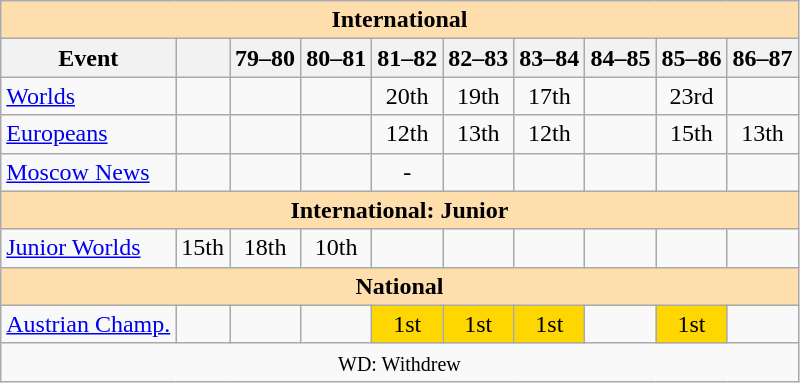<table class="wikitable" style="text-align:center">
<tr>
<th style="background-color: #ffdead; " colspan=10 align=center>International</th>
</tr>
<tr>
<th>Event</th>
<th></th>
<th>79–80</th>
<th>80–81</th>
<th>81–82</th>
<th>82–83</th>
<th>83–84</th>
<th>84–85</th>
<th>85–86</th>
<th>86–87</th>
</tr>
<tr>
<td align=left><a href='#'>Worlds</a></td>
<td></td>
<td></td>
<td></td>
<td>20th</td>
<td>19th</td>
<td>17th</td>
<td></td>
<td>23rd</td>
<td></td>
</tr>
<tr>
<td align=left><a href='#'>Europeans</a></td>
<td></td>
<td></td>
<td></td>
<td>12th</td>
<td>13th</td>
<td>12th</td>
<td></td>
<td>15th</td>
<td>13th</td>
</tr>
<tr>
<td align=left><a href='#'>Moscow News</a></td>
<td></td>
<td></td>
<td></td>
<td>-</td>
<td></td>
<td></td>
<td></td>
<td></td>
<td></td>
</tr>
<tr>
<th style="background-color: #ffdead; " colspan=10 align=center>International: Junior</th>
</tr>
<tr>
<td align=left><a href='#'>Junior Worlds</a></td>
<td>15th</td>
<td>18th</td>
<td>10th</td>
<td></td>
<td></td>
<td></td>
<td></td>
<td></td>
<td></td>
</tr>
<tr>
<th style="background-color: #ffdead; " colspan=10 align=center>National</th>
</tr>
<tr>
<td align=left><a href='#'>Austrian Champ.</a></td>
<td></td>
<td></td>
<td></td>
<td bgcolor=gold>1st</td>
<td bgcolor=gold>1st</td>
<td bgcolor=gold>1st</td>
<td></td>
<td bgcolor=gold>1st</td>
<td></td>
</tr>
<tr>
<td colspan=10 align=center><small> WD: Withdrew </small></td>
</tr>
</table>
